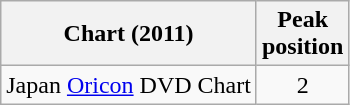<table class="wikitable sortable">
<tr>
<th>Chart (2011)</th>
<th>Peak<br>position</th>
</tr>
<tr>
<td>Japan <a href='#'>Oricon</a> DVD Chart</td>
<td align="center">2</td>
</tr>
</table>
